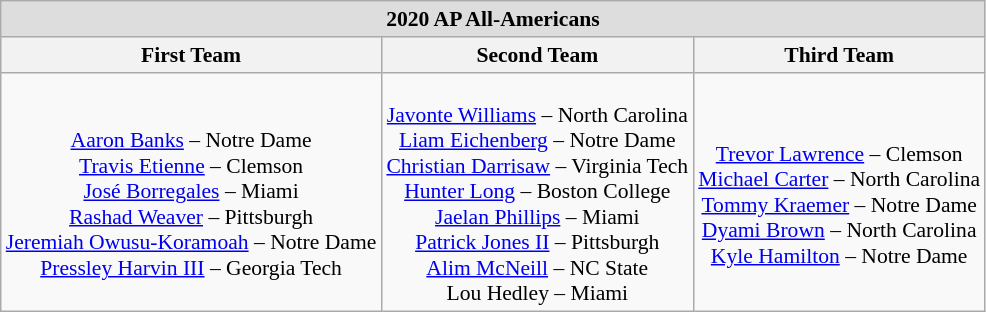<table class="wikitable" style="white-space:nowrap; text-align:center; font-size:90%;">
<tr>
<td colspan="7" style="text-align:center; background:#ddd;"><strong>2020 AP All-Americans</strong></td>
</tr>
<tr>
<th>First Team</th>
<th>Second Team</th>
<th>Third Team</th>
</tr>
<tr>
<td><br><a href='#'>Aaron Banks</a> – Notre Dame<br><a href='#'>Travis Etienne</a> – Clemson<br><a href='#'>José Borregales</a> – Miami<br><a href='#'>Rashad Weaver</a> – Pittsburgh<br><a href='#'>Jeremiah Owusu-Koramoah</a> – Notre Dame<br><a href='#'>Pressley Harvin III</a> – Georgia Tech</td>
<td><br><a href='#'>Javonte Williams</a> – North Carolina<br><a href='#'>Liam Eichenberg</a> – Notre Dame<br><a href='#'>Christian Darrisaw</a> – Virginia Tech<br><a href='#'>Hunter Long</a> – Boston College<br><a href='#'>Jaelan Phillips</a> – Miami<br><a href='#'>Patrick Jones II</a> – Pittsburgh<br><a href='#'>Alim McNeill</a> – NC State<br>Lou Hedley – Miami</td>
<td><br><a href='#'>Trevor Lawrence</a> – Clemson<br><a href='#'>Michael Carter</a> – North Carolina<br><a href='#'>Tommy Kraemer</a> – Notre Dame<br><a href='#'>Dyami Brown</a> – North Carolina<br><a href='#'>Kyle Hamilton</a> – Notre Dame</td>
</tr>
</table>
